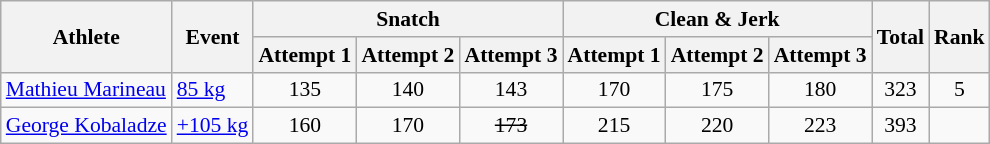<table class="wikitable" border="1" style="font-size:90%;">
<tr>
<th rowspan=2>Athlete</th>
<th rowspan=2>Event</th>
<th colspan=3>Snatch</th>
<th colspan=3>Clean & Jerk</th>
<th rowspan=2>Total</th>
<th rowspan=2>Rank</th>
</tr>
<tr>
<th>Attempt 1</th>
<th>Attempt 2</th>
<th>Attempt 3</th>
<th>Attempt 1</th>
<th>Attempt 2</th>
<th>Attempt 3</th>
</tr>
<tr>
<td><a href='#'>Mathieu Marineau</a></td>
<td><a href='#'>85 kg</a></td>
<td align=center>135</td>
<td align=center>140</td>
<td align=center>143</td>
<td align=center>170</td>
<td align=center>175</td>
<td align=center>180</td>
<td align=center>323</td>
<td align=center>5</td>
</tr>
<tr>
<td><a href='#'>George Kobaladze</a></td>
<td><a href='#'>+105 kg</a></td>
<td align=center>160</td>
<td align=center>170</td>
<td align=center><del>173</del></td>
<td align=center>215</td>
<td align=center>220</td>
<td align=center>223</td>
<td align=center>393</td>
<td align=center></td>
</tr>
</table>
